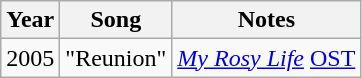<table class="wikitable">
<tr>
<th>Year</th>
<th>Song</th>
<th>Notes</th>
</tr>
<tr>
<td>2005</td>
<td>"Reunion"</td>
<td><em><a href='#'>My Rosy Life</a></em> <a href='#'>OST</a></td>
</tr>
</table>
